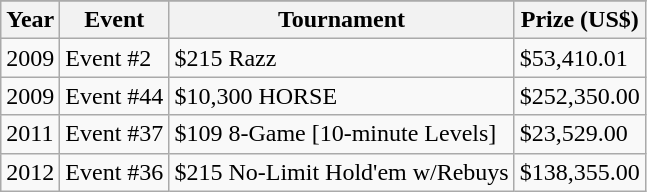<table class="wikitable" border="1">
<tr>
</tr>
<tr>
<th>Year</th>
<th>Event</th>
<th>Tournament</th>
<th>Prize (US$)</th>
</tr>
<tr>
<td>2009</td>
<td>Event #2</td>
<td>$215 Razz</td>
<td>$53,410.01</td>
</tr>
<tr>
<td>2009</td>
<td>Event #44</td>
<td>$10,300 HORSE</td>
<td>$252,350.00</td>
</tr>
<tr>
<td>2011</td>
<td>Event #37</td>
<td>$109 8-Game [10-minute Levels]</td>
<td>$23,529.00</td>
</tr>
<tr>
<td>2012</td>
<td>Event #36</td>
<td>$215 No-Limit Hold'em w/Rebuys</td>
<td>$138,355.00</td>
</tr>
</table>
